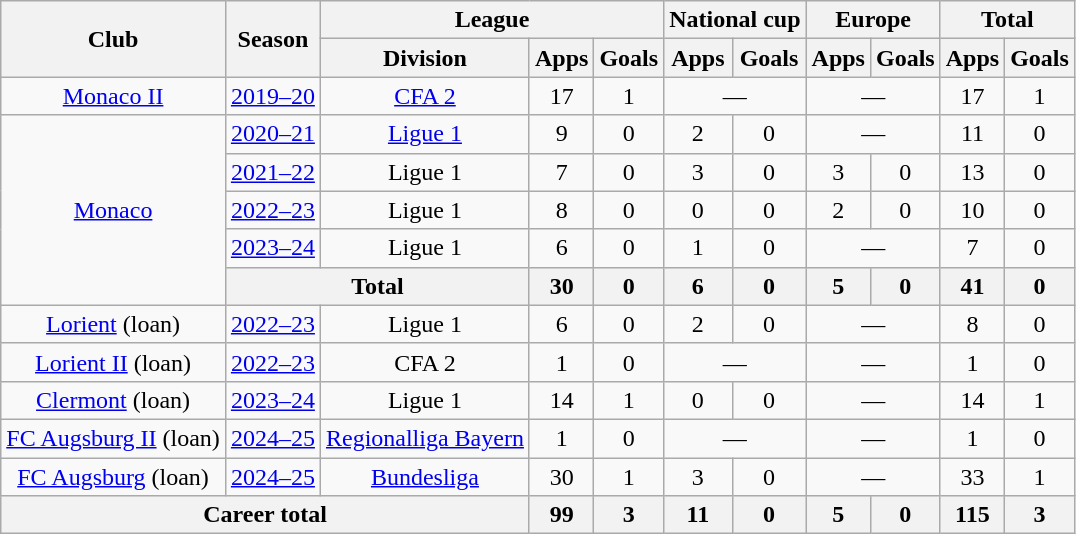<table class="wikitable" style="text-align: center;">
<tr>
<th rowspan="2">Club</th>
<th rowspan="2">Season</th>
<th colspan="3">League</th>
<th colspan="2">National cup</th>
<th colspan="2">Europe</th>
<th colspan="2">Total</th>
</tr>
<tr>
<th>Division</th>
<th>Apps</th>
<th>Goals</th>
<th>Apps</th>
<th>Goals</th>
<th>Apps</th>
<th>Goals</th>
<th>Apps</th>
<th>Goals</th>
</tr>
<tr>
<td><a href='#'>Monaco II</a></td>
<td><a href='#'>2019–20</a></td>
<td><a href='#'>CFA 2</a></td>
<td>17</td>
<td>1</td>
<td colspan="2">—</td>
<td colspan="2">—</td>
<td>17</td>
<td>1</td>
</tr>
<tr>
<td rowspan="5"><a href='#'>Monaco</a></td>
<td><a href='#'>2020–21</a></td>
<td><a href='#'>Ligue 1</a></td>
<td>9</td>
<td>0</td>
<td>2</td>
<td>0</td>
<td colspan="2">—</td>
<td>11</td>
<td>0</td>
</tr>
<tr>
<td><a href='#'>2021–22</a></td>
<td>Ligue 1</td>
<td>7</td>
<td>0</td>
<td>3</td>
<td>0</td>
<td>3</td>
<td>0</td>
<td>13</td>
<td>0</td>
</tr>
<tr>
<td><a href='#'>2022–23</a></td>
<td>Ligue 1</td>
<td>8</td>
<td>0</td>
<td>0</td>
<td>0</td>
<td>2</td>
<td>0</td>
<td>10</td>
<td>0</td>
</tr>
<tr>
<td><a href='#'>2023–24</a></td>
<td>Ligue 1</td>
<td>6</td>
<td>0</td>
<td>1</td>
<td>0</td>
<td colspan="2">—</td>
<td>7</td>
<td>0</td>
</tr>
<tr>
<th colspan="2">Total</th>
<th>30</th>
<th>0</th>
<th>6</th>
<th>0</th>
<th>5</th>
<th>0</th>
<th>41</th>
<th>0</th>
</tr>
<tr>
<td><a href='#'>Lorient</a> (loan)</td>
<td><a href='#'>2022–23</a></td>
<td>Ligue 1</td>
<td>6</td>
<td>0</td>
<td>2</td>
<td>0</td>
<td colspan="2">—</td>
<td>8</td>
<td>0</td>
</tr>
<tr>
<td><a href='#'>Lorient II</a> (loan)</td>
<td><a href='#'>2022–23</a></td>
<td>CFA 2</td>
<td>1</td>
<td>0</td>
<td colspan="2">—</td>
<td colspan="2">—</td>
<td>1</td>
<td>0</td>
</tr>
<tr>
<td><a href='#'>Clermont</a> (loan)</td>
<td><a href='#'>2023–24</a></td>
<td>Ligue 1</td>
<td>14</td>
<td>1</td>
<td>0</td>
<td>0</td>
<td colspan="2">—</td>
<td>14</td>
<td>1</td>
</tr>
<tr>
<td><a href='#'>FC Augsburg II</a> (loan)</td>
<td><a href='#'>2024–25</a></td>
<td><a href='#'>Regionalliga Bayern</a></td>
<td>1</td>
<td>0</td>
<td colspan="2">—</td>
<td colspan="2">—</td>
<td>1</td>
<td>0</td>
</tr>
<tr>
<td><a href='#'>FC Augsburg</a> (loan)</td>
<td><a href='#'>2024–25</a></td>
<td><a href='#'>Bundesliga</a></td>
<td>30</td>
<td>1</td>
<td>3</td>
<td>0</td>
<td colspan="2">—</td>
<td>33</td>
<td>1</td>
</tr>
<tr>
<th colspan="3">Career total</th>
<th>99</th>
<th>3</th>
<th>11</th>
<th>0</th>
<th>5</th>
<th>0</th>
<th>115</th>
<th>3</th>
</tr>
</table>
